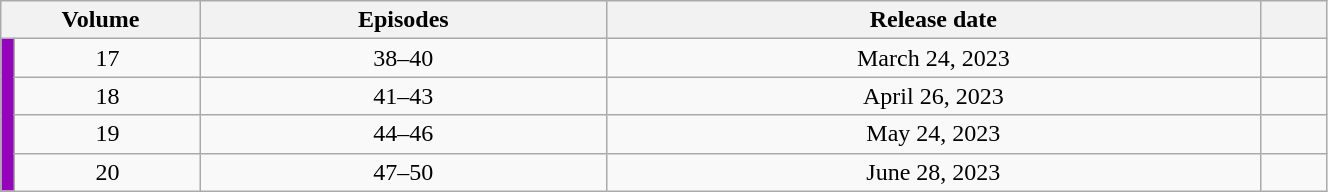<table class="wikitable" style="text-align: center; width: 70%;">
<tr>
<th colspan="2" width="15%">Volume</th>
<th>Episodes</th>
<th>Release date</th>
<th width="5%"></th>
</tr>
<tr>
<td rowspan="4" width="1%" style="background: #9304BB"></td>
<td>17</td>
<td>38–40</td>
<td>March 24, 2023</td>
<td></td>
</tr>
<tr>
<td>18</td>
<td>41–43</td>
<td>April 26, 2023</td>
<td></td>
</tr>
<tr>
<td>19</td>
<td>44–46</td>
<td>May 24, 2023</td>
<td></td>
</tr>
<tr>
<td>20</td>
<td>47–50</td>
<td>June 28, 2023</td>
<td></td>
</tr>
</table>
